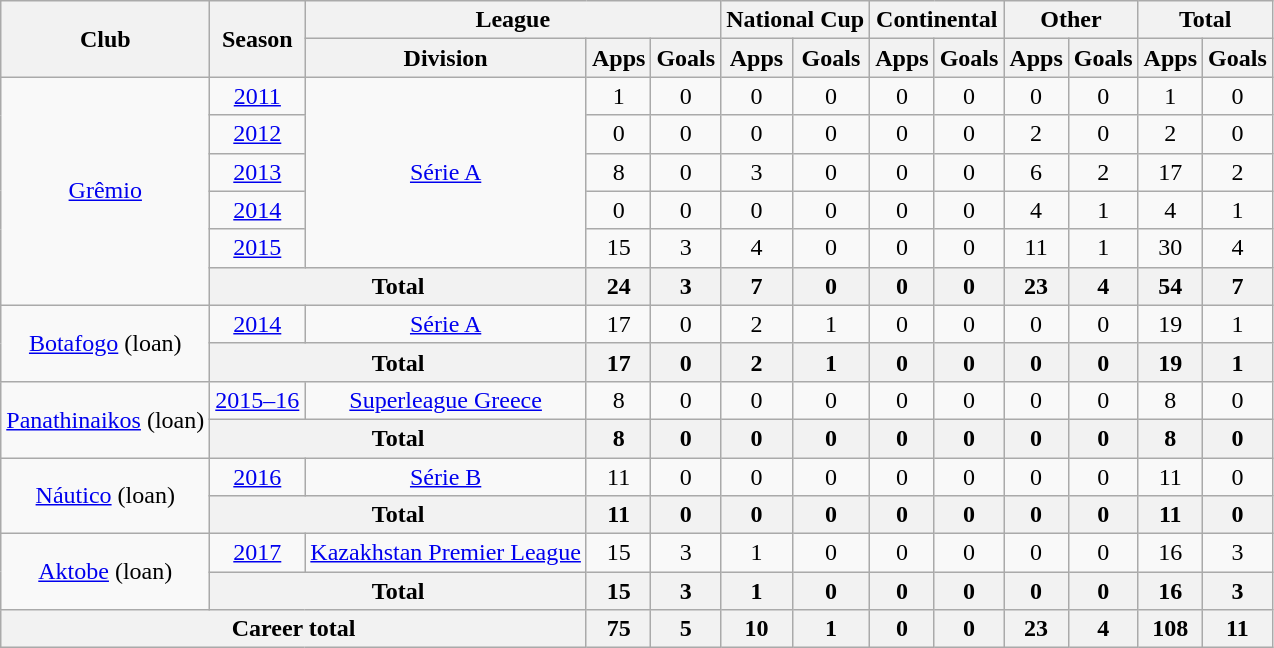<table class="wikitable" style="text-align: center;">
<tr>
<th rowspan="2">Club</th>
<th rowspan="2">Season</th>
<th colspan="3">League</th>
<th colspan="2">National Cup</th>
<th colspan="2">Continental</th>
<th colspan="2">Other</th>
<th colspan="2">Total</th>
</tr>
<tr>
<th>Division</th>
<th>Apps</th>
<th>Goals</th>
<th>Apps</th>
<th>Goals</th>
<th>Apps</th>
<th>Goals</th>
<th>Apps</th>
<th>Goals</th>
<th>Apps</th>
<th>Goals</th>
</tr>
<tr>
<td rowspan="6"><a href='#'>Grêmio</a></td>
<td><a href='#'>2011</a></td>
<td rowspan="5"><a href='#'>Série A</a></td>
<td>1</td>
<td>0</td>
<td>0</td>
<td>0</td>
<td>0</td>
<td>0</td>
<td>0</td>
<td>0</td>
<td>1</td>
<td>0</td>
</tr>
<tr>
<td><a href='#'>2012</a></td>
<td>0</td>
<td>0</td>
<td>0</td>
<td>0</td>
<td>0</td>
<td>0</td>
<td>2</td>
<td>0</td>
<td>2</td>
<td>0</td>
</tr>
<tr>
<td><a href='#'>2013</a></td>
<td>8</td>
<td>0</td>
<td>3</td>
<td>0</td>
<td>0</td>
<td>0</td>
<td>6</td>
<td>2</td>
<td>17</td>
<td>2</td>
</tr>
<tr>
<td><a href='#'>2014</a></td>
<td>0</td>
<td>0</td>
<td>0</td>
<td>0</td>
<td>0</td>
<td>0</td>
<td>4</td>
<td>1</td>
<td>4</td>
<td>1</td>
</tr>
<tr>
<td><a href='#'>2015</a></td>
<td>15</td>
<td>3</td>
<td>4</td>
<td>0</td>
<td>0</td>
<td>0</td>
<td>11</td>
<td>1</td>
<td>30</td>
<td>4</td>
</tr>
<tr>
<th colspan="2">Total</th>
<th>24</th>
<th>3</th>
<th>7</th>
<th>0</th>
<th>0</th>
<th>0</th>
<th>23</th>
<th>4</th>
<th>54</th>
<th>7</th>
</tr>
<tr>
<td rowspan="2"><a href='#'>Botafogo</a> (loan)</td>
<td><a href='#'>2014</a></td>
<td><a href='#'>Série A</a></td>
<td>17</td>
<td>0</td>
<td>2</td>
<td>1</td>
<td>0</td>
<td>0</td>
<td>0</td>
<td>0</td>
<td>19</td>
<td>1</td>
</tr>
<tr>
<th colspan="2">Total</th>
<th>17</th>
<th>0</th>
<th>2</th>
<th>1</th>
<th>0</th>
<th>0</th>
<th>0</th>
<th>0</th>
<th>19</th>
<th>1</th>
</tr>
<tr>
<td rowspan="2"><a href='#'>Panathinaikos</a> (loan)</td>
<td><a href='#'>2015–16</a></td>
<td><a href='#'>Superleague Greece</a></td>
<td>8</td>
<td>0</td>
<td>0</td>
<td>0</td>
<td>0</td>
<td>0</td>
<td>0</td>
<td>0</td>
<td>8</td>
<td>0</td>
</tr>
<tr>
<th colspan="2">Total</th>
<th>8</th>
<th>0</th>
<th>0</th>
<th>0</th>
<th>0</th>
<th>0</th>
<th>0</th>
<th>0</th>
<th>8</th>
<th>0</th>
</tr>
<tr>
<td rowspan="2"><a href='#'>Náutico</a> (loan)</td>
<td><a href='#'>2016</a></td>
<td><a href='#'>Série B</a></td>
<td>11</td>
<td>0</td>
<td>0</td>
<td>0</td>
<td>0</td>
<td>0</td>
<td>0</td>
<td>0</td>
<td>11</td>
<td>0</td>
</tr>
<tr>
<th colspan="2">Total</th>
<th>11</th>
<th>0</th>
<th>0</th>
<th>0</th>
<th>0</th>
<th>0</th>
<th>0</th>
<th>0</th>
<th>11</th>
<th>0</th>
</tr>
<tr>
<td rowspan="2"><a href='#'>Aktobe</a> (loan)</td>
<td><a href='#'>2017</a></td>
<td><a href='#'>Kazakhstan Premier League</a></td>
<td>15</td>
<td>3</td>
<td>1</td>
<td>0</td>
<td>0</td>
<td>0</td>
<td>0</td>
<td>0</td>
<td>16</td>
<td>3</td>
</tr>
<tr>
<th colspan="2">Total</th>
<th>15</th>
<th>3</th>
<th>1</th>
<th>0</th>
<th>0</th>
<th>0</th>
<th>0</th>
<th>0</th>
<th>16</th>
<th>3</th>
</tr>
<tr>
<th colspan="3">Career total</th>
<th>75</th>
<th>5</th>
<th>10</th>
<th>1</th>
<th>0</th>
<th>0</th>
<th>23</th>
<th>4</th>
<th>108</th>
<th>11</th>
</tr>
</table>
